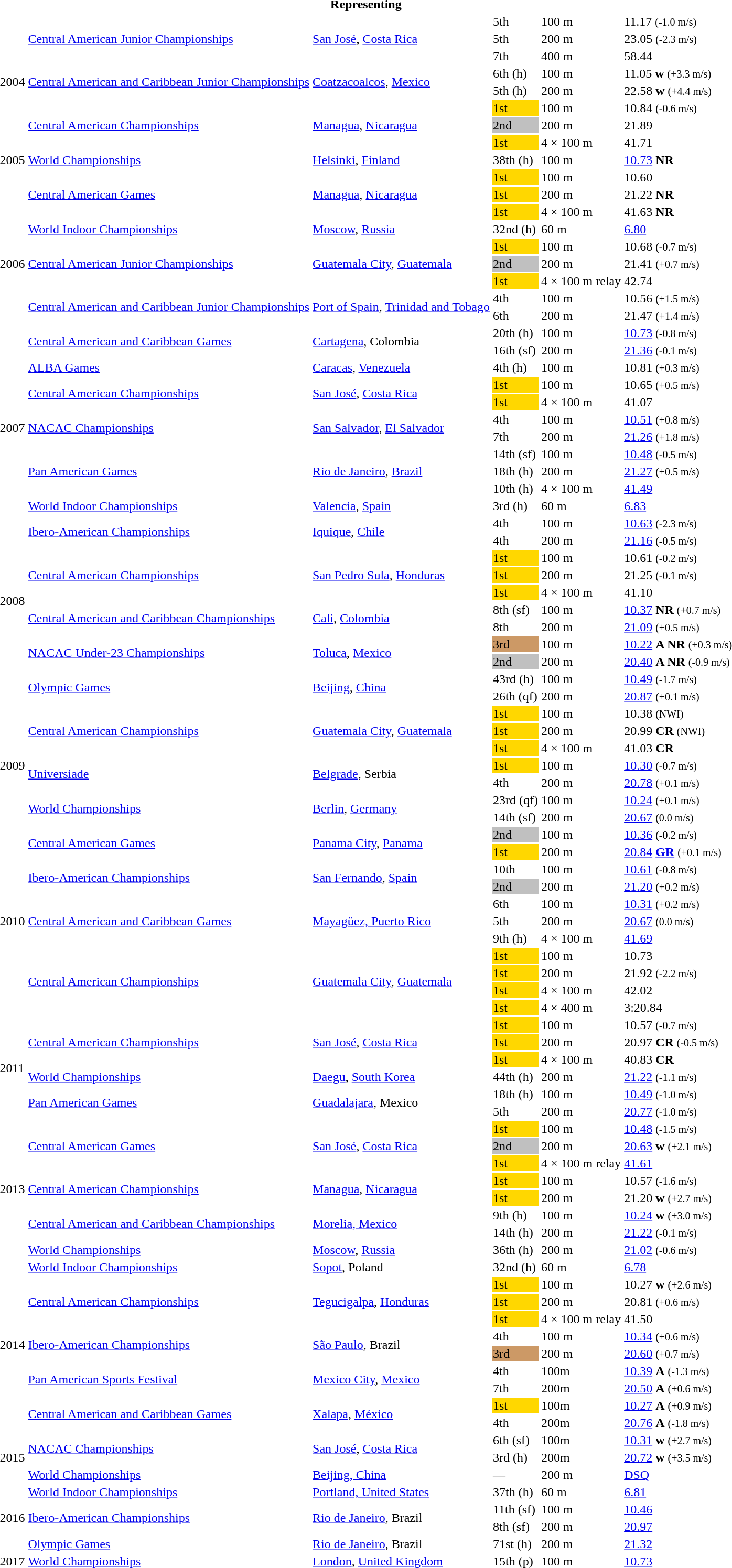<table>
<tr>
<th colspan="6">Representing </th>
</tr>
<tr>
<td rowspan = "8">2004</td>
<td rowspan=3><a href='#'>Central American Junior Championships</a></td>
<td rowspan=3><a href='#'>San José</a>, <a href='#'>Costa Rica</a></td>
<td>5th</td>
<td>100 m</td>
<td>11.17 <small>(-1.0 m/s)</small></td>
</tr>
<tr>
<td>5th</td>
<td>200 m</td>
<td>23.05 <small>(-2.3 m/s)</small></td>
</tr>
<tr>
<td>7th</td>
<td>400 m</td>
<td>58.44</td>
</tr>
<tr>
<td rowspan=2><a href='#'>Central American and Caribbean Junior Championships</a></td>
<td rowspan=2><a href='#'>Coatzacoalcos</a>, <a href='#'>Mexico</a></td>
<td>6th (h)</td>
<td>100 m</td>
<td>11.05 <strong>w</strong> <small>(+3.3 m/s)</small></td>
</tr>
<tr>
<td>5th (h)</td>
<td>200 m</td>
<td>22.58 <strong>w</strong> <small>(+4.4 m/s)</small></td>
</tr>
<tr>
<td rowspan = "3"><a href='#'>Central American Championships</a></td>
<td rowspan = "3"><a href='#'>Managua</a>, <a href='#'>Nicaragua</a></td>
<td bgcolor=gold>1st</td>
<td>100 m</td>
<td>10.84 <small>(-0.6 m/s)</small></td>
</tr>
<tr>
<td bgcolor=silver>2nd</td>
<td>200 m</td>
<td>21.89</td>
</tr>
<tr>
<td bgcolor=gold>1st</td>
<td>4 × 100 m</td>
<td>41.71</td>
</tr>
<tr>
<td>2005</td>
<td><a href='#'>World Championships</a></td>
<td><a href='#'>Helsinki</a>, <a href='#'>Finland</a></td>
<td>38th (h)</td>
<td>100 m</td>
<td><a href='#'>10.73</a> <strong>NR</strong></td>
</tr>
<tr>
<td rowspan = "11">2006</td>
<td rowspan = "3"><a href='#'>Central American Games</a></td>
<td rowspan = "3"><a href='#'>Managua</a>, <a href='#'>Nicaragua</a></td>
<td bgcolor=gold>1st</td>
<td>100 m</td>
<td>10.60</td>
</tr>
<tr>
<td bgcolor=gold>1st</td>
<td>200 m</td>
<td>21.22 <strong>NR</strong></td>
</tr>
<tr>
<td bgcolor=gold>1st</td>
<td>4 × 100 m</td>
<td>41.63 <strong>NR</strong></td>
</tr>
<tr>
<td><a href='#'>World Indoor Championships</a></td>
<td><a href='#'>Moscow</a>, <a href='#'>Russia</a></td>
<td>32nd (h)</td>
<td>60 m</td>
<td><a href='#'>6.80</a></td>
</tr>
<tr>
<td rowspan=3><a href='#'>Central American Junior Championships</a></td>
<td rowspan=3><a href='#'>Guatemala City</a>, <a href='#'>Guatemala</a></td>
<td bgcolor=gold>1st</td>
<td>100 m</td>
<td>10.68 <small>(-0.7 m/s)</small></td>
</tr>
<tr>
<td bgcolor=silver>2nd</td>
<td>200 m</td>
<td>21.41 <small>(+0.7 m/s)</small></td>
</tr>
<tr>
<td bgcolor=gold>1st</td>
<td>4 × 100 m relay</td>
<td>42.74</td>
</tr>
<tr>
<td rowspan = "2"><a href='#'>Central American and Caribbean Junior Championships</a></td>
<td rowspan = "2"><a href='#'>Port of Spain</a>, <a href='#'>Trinidad and Tobago</a></td>
<td>4th</td>
<td>100 m</td>
<td>10.56  <small>(+1.5 m/s)</small></td>
</tr>
<tr>
<td>6th</td>
<td>200 m</td>
<td>21.47 <small>(+1.4 m/s)</small></td>
</tr>
<tr>
<td rowspan=2><a href='#'>Central American and Caribbean Games</a></td>
<td rowspan=2><a href='#'>Cartagena</a>, Colombia</td>
<td>20th (h)</td>
<td>100 m</td>
<td><a href='#'>10.73</a> <small>(-0.8 m/s)</small></td>
</tr>
<tr>
<td>16th (sf)</td>
<td>200 m</td>
<td><a href='#'>21.36</a> <small>(-0.1 m/s)</small></td>
</tr>
<tr>
<td rowspan = "8">2007</td>
<td><a href='#'>ALBA Games</a></td>
<td><a href='#'>Caracas</a>, <a href='#'>Venezuela</a></td>
<td>4th (h)</td>
<td>100 m</td>
<td>10.81 <small>(+0.3 m/s)</small></td>
</tr>
<tr>
<td rowspan = "2"><a href='#'>Central American Championships</a></td>
<td rowspan = "2"><a href='#'>San José</a>, <a href='#'>Costa Rica</a></td>
<td bgcolor=gold>1st</td>
<td>100 m</td>
<td>10.65 <small>(+0.5 m/s)</small></td>
</tr>
<tr>
<td bgcolor=gold>1st</td>
<td>4 × 100 m</td>
<td>41.07</td>
</tr>
<tr>
<td rowspan = "2"><a href='#'>NACAC Championships</a></td>
<td rowspan = "2"><a href='#'>San Salvador</a>, <a href='#'>El Salvador</a></td>
<td>4th</td>
<td>100 m</td>
<td><a href='#'>10.51</a> <small>(+0.8 m/s)</small></td>
</tr>
<tr>
<td>7th</td>
<td>200 m</td>
<td><a href='#'>21.26</a> <small>(+1.8 m/s)</small></td>
</tr>
<tr>
<td rowspan = "3"><a href='#'>Pan American Games</a></td>
<td rowspan = "3"><a href='#'>Rio de Janeiro</a>, <a href='#'>Brazil</a></td>
<td>14th (sf)</td>
<td>100 m</td>
<td><a href='#'>10.48</a>  <small>(-0.5 m/s)</small></td>
</tr>
<tr>
<td>18th (h)</td>
<td>200 m</td>
<td><a href='#'>21.27</a> <small>(+0.5 m/s)</small></td>
</tr>
<tr>
<td>10th (h)</td>
<td>4 × 100 m</td>
<td><a href='#'>41.49</a></td>
</tr>
<tr>
<td rowspan = "12">2008</td>
<td><a href='#'>World Indoor Championships</a></td>
<td><a href='#'>Valencia</a>, <a href='#'>Spain</a></td>
<td>3rd (h)</td>
<td>60 m</td>
<td><a href='#'>6.83</a></td>
</tr>
<tr>
<td rowspan = "2"><a href='#'>Ibero-American Championships</a></td>
<td rowspan = "2"><a href='#'>Iquique</a>, <a href='#'>Chile</a></td>
<td>4th</td>
<td>100 m</td>
<td><a href='#'>10.63</a> <small>(-2.3 m/s)</small></td>
</tr>
<tr>
<td>4th</td>
<td>200 m</td>
<td><a href='#'>21.16</a> <small>(-0.5 m/s)</small></td>
</tr>
<tr>
<td rowspan=3><a href='#'>Central American Championships</a></td>
<td rowspan=3><a href='#'>San Pedro Sula</a>, <a href='#'>Honduras</a></td>
<td bgcolor=gold>1st</td>
<td>100 m</td>
<td>10.61 <small>(-0.2 m/s)</small></td>
</tr>
<tr>
<td bgcolor=gold>1st</td>
<td>200 m</td>
<td>21.25 <small>(-0.1 m/s)</small></td>
</tr>
<tr>
<td bgcolor=gold>1st</td>
<td>4 × 100 m</td>
<td>41.10</td>
</tr>
<tr>
<td rowspan = "2"><a href='#'>Central American and Caribbean Championships</a></td>
<td rowspan = "2"><a href='#'>Cali</a>, <a href='#'>Colombia</a></td>
<td>8th (sf)</td>
<td>100 m</td>
<td><a href='#'>10.37</a> <strong>NR</strong> <small>(+0.7 m/s)</small></td>
</tr>
<tr>
<td>8th</td>
<td>200 m</td>
<td><a href='#'>21.09</a> <small>(+0.5 m/s)</small></td>
</tr>
<tr>
<td rowspan = "2"><a href='#'>NACAC Under-23 Championships</a></td>
<td rowspan = "2"><a href='#'>Toluca</a>, <a href='#'>Mexico</a></td>
<td bgcolor=cc9966>3rd</td>
<td>100 m</td>
<td><a href='#'>10.22</a> <strong>A NR</strong> <small>(+0.3 m/s)</small></td>
</tr>
<tr>
<td bgcolor=silver>2nd</td>
<td>200 m</td>
<td><a href='#'>20.40</a> <strong>A NR</strong> <small>(-0.9 m/s)</small></td>
</tr>
<tr>
<td rowspan = "2"><a href='#'>Olympic Games</a></td>
<td rowspan = "2"><a href='#'>Beijing</a>, <a href='#'>China</a></td>
<td>43rd (h)</td>
<td>100 m</td>
<td><a href='#'>10.49</a> <small>(-1.7 m/s)</small></td>
</tr>
<tr>
<td>26th (qf)</td>
<td>200 m</td>
<td><a href='#'>20.87</a> <small>(+0.1 m/s)</small></td>
</tr>
<tr>
<td rowspan=7>2009</td>
<td rowspan=3><a href='#'>Central American Championships</a></td>
<td rowspan=3><a href='#'>Guatemala City</a>, <a href='#'>Guatemala</a></td>
<td bgcolor=gold>1st</td>
<td>100 m</td>
<td>10.38 <small>(NWI)</small></td>
</tr>
<tr>
<td bgcolor=gold>1st</td>
<td>200 m</td>
<td>20.99 <strong>CR</strong> <small>(NWI)</small></td>
</tr>
<tr>
<td bgcolor=gold>1st</td>
<td>4 × 100 m</td>
<td>41.03 <strong>CR</strong></td>
</tr>
<tr>
<td rowspan=2><a href='#'>Universiade</a></td>
<td rowspan=2><a href='#'>Belgrade</a>, Serbia</td>
<td bgcolor="gold">1st</td>
<td>100 m</td>
<td><a href='#'>10.30</a> <small>(-0.7 m/s)</small></td>
</tr>
<tr>
<td>4th</td>
<td>200 m</td>
<td><a href='#'>20.78</a> <small>(+0.1 m/s)</small></td>
</tr>
<tr>
<td rowspan=2><a href='#'>World Championships</a></td>
<td rowspan=2><a href='#'>Berlin</a>, <a href='#'>Germany</a></td>
<td>23rd (qf)</td>
<td>100 m</td>
<td><a href='#'>10.24</a> <small>(+0.1 m/s)</small></td>
</tr>
<tr>
<td>14th (sf)</td>
<td>200 m</td>
<td><a href='#'>20.67</a> <small>(0.0 m/s)</small></td>
</tr>
<tr>
<td rowspan=11>2010</td>
<td rowspan=2><a href='#'>Central American Games</a></td>
<td rowspan=2><a href='#'>Panama City</a>, <a href='#'>Panama</a></td>
<td bgcolor=silver>2nd</td>
<td>100 m</td>
<td><a href='#'>10.36</a> <small>(-0.2 m/s)</small></td>
</tr>
<tr>
<td bgcolor=gold>1st</td>
<td>200 m</td>
<td><a href='#'>20.84</a> <strong><a href='#'>GR</a></strong> <small>(+0.1 m/s)</small></td>
</tr>
<tr>
<td rowspan=2><a href='#'>Ibero-American Championships</a></td>
<td rowspan=2><a href='#'>San Fernando</a>, <a href='#'>Spain</a></td>
<td>10th</td>
<td>100 m</td>
<td><a href='#'>10.61</a> <small>(-0.8 m/s)</small></td>
</tr>
<tr>
<td bgcolor="silver">2nd</td>
<td>200 m</td>
<td><a href='#'>21.20</a> <small>(+0.2 m/s)</small></td>
</tr>
<tr>
<td rowspan=3><a href='#'>Central American and Caribbean Games</a></td>
<td rowspan=3><a href='#'>Mayagüez, Puerto Rico</a></td>
<td>6th</td>
<td>100 m</td>
<td><a href='#'>10.31</a> <small>(+0.2 m/s)</small></td>
</tr>
<tr>
<td>5th</td>
<td>200 m</td>
<td><a href='#'>20.67</a> <small>(0.0 m/s)</small></td>
</tr>
<tr>
<td>9th (h)</td>
<td>4 × 100 m</td>
<td><a href='#'>41.69</a></td>
</tr>
<tr>
<td rowspan=4><a href='#'>Central American Championships</a></td>
<td rowspan=4><a href='#'>Guatemala City</a>, <a href='#'>Guatemala</a></td>
<td bgcolor=gold>1st</td>
<td>100 m</td>
<td>10.73</td>
</tr>
<tr>
<td bgcolor=gold>1st</td>
<td>200 m</td>
<td>21.92 <small>(-2.2 m/s)</small></td>
</tr>
<tr>
<td bgcolor=gold>1st</td>
<td>4 × 100 m</td>
<td>42.02</td>
</tr>
<tr>
<td bgcolor=gold>1st</td>
<td>4 × 400 m</td>
<td>3:20.84</td>
</tr>
<tr>
<td rowspan=6>2011</td>
<td rowspan=3><a href='#'>Central American Championships</a></td>
<td rowspan=3><a href='#'>San José</a>, <a href='#'>Costa Rica</a></td>
<td bgcolor=gold>1st</td>
<td>100 m</td>
<td>10.57 <small>(-0.7 m/s)</small></td>
</tr>
<tr>
<td bgcolor=gold>1st</td>
<td>200 m</td>
<td>20.97 <strong>CR</strong> <small>(-0.5 m/s)</small></td>
</tr>
<tr>
<td bgcolor=gold>1st</td>
<td>4 × 100 m</td>
<td>40.83 <strong>CR</strong></td>
</tr>
<tr>
<td><a href='#'>World Championships</a></td>
<td><a href='#'>Daegu</a>, <a href='#'>South Korea</a></td>
<td>44th (h)</td>
<td>200 m</td>
<td><a href='#'>21.22</a> <small>(-1.1 m/s)</small></td>
</tr>
<tr>
<td rowspan=2><a href='#'>Pan American Games</a></td>
<td rowspan=2><a href='#'>Guadalajara</a>, Mexico</td>
<td>18th (h)</td>
<td>100 m</td>
<td><a href='#'>10.49</a> <small>(-1.0 m/s)</small></td>
</tr>
<tr>
<td>5th</td>
<td>200 m</td>
<td><a href='#'>20.77</a> <small>(-1.0 m/s)</small></td>
</tr>
<tr>
<td rowspan = "8">2013</td>
<td rowspan=3><a href='#'>Central American Games</a></td>
<td rowspan=3><a href='#'>San José</a>, <a href='#'>Costa Rica</a></td>
<td bgcolor=gold>1st</td>
<td>100 m</td>
<td><a href='#'>10.48</a> <small>(-1.5 m/s)</small></td>
</tr>
<tr>
<td bgcolor=silver>2nd</td>
<td>200 m</td>
<td><a href='#'>20.63</a> <strong>w</strong> <small>(+2.1 m/s)</small></td>
</tr>
<tr>
<td bgcolor=gold>1st</td>
<td>4 × 100 m relay</td>
<td><a href='#'>41.61</a></td>
</tr>
<tr>
<td rowspan=2><a href='#'>Central American Championships</a></td>
<td rowspan=2><a href='#'>Managua</a>, <a href='#'>Nicaragua</a></td>
<td bgcolor=gold>1st</td>
<td>100 m</td>
<td>10.57 <small>(-1.6 m/s)</small></td>
</tr>
<tr>
<td bgcolor=gold>1st</td>
<td>200 m</td>
<td>21.20 <strong>w</strong> <small>(+2.7 m/s)</small></td>
</tr>
<tr>
<td rowspan = "2"><a href='#'>Central American and Caribbean Championships</a></td>
<td rowspan = "2"><a href='#'>Morelia, Mexico</a></td>
<td>9th (h)</td>
<td>100 m</td>
<td><a href='#'>10.24</a> <strong>w</strong> <small>(+3.0 m/s)</small></td>
</tr>
<tr>
<td>14th (h)</td>
<td>200 m</td>
<td><a href='#'>21.22</a> <small>(-0.1 m/s)</small></td>
</tr>
<tr>
<td><a href='#'>World Championships</a></td>
<td><a href='#'>Moscow</a>, <a href='#'>Russia</a></td>
<td>36th (h)</td>
<td>200 m</td>
<td><a href='#'>21.02</a> <small>(-0.6 m/s)</small></td>
</tr>
<tr>
<td rowspan=10>2014</td>
<td><a href='#'>World Indoor Championships</a></td>
<td><a href='#'>Sopot</a>, Poland</td>
<td>32nd (h)</td>
<td>60 m</td>
<td><a href='#'>6.78</a></td>
</tr>
<tr>
<td rowspan=3><a href='#'>Central American Championships</a></td>
<td rowspan=3><a href='#'>Tegucigalpa</a>, <a href='#'>Honduras</a></td>
<td bgcolor=gold>1st</td>
<td>100 m</td>
<td>10.27 <strong>w</strong> <small>(+2.6 m/s)</small></td>
</tr>
<tr>
<td bgcolor=gold>1st</td>
<td>200 m</td>
<td>20.81 <small>(+0.6 m/s)</small></td>
</tr>
<tr>
<td bgcolor=gold>1st</td>
<td>4 × 100 m relay</td>
<td>41.50</td>
</tr>
<tr>
<td rowspan = "2"><a href='#'>Ibero-American Championships</a></td>
<td rowspan = "2"><a href='#'>São Paulo</a>, Brazil</td>
<td>4th</td>
<td>100 m</td>
<td><a href='#'>10.34</a> <small>(+0.6 m/s)</small></td>
</tr>
<tr>
<td bgcolor=cc9966>3rd</td>
<td>200 m</td>
<td><a href='#'>20.60</a> <small>(+0.7 m/s)</small></td>
</tr>
<tr>
<td rowspan=2><a href='#'>Pan American Sports Festival</a></td>
<td rowspan=2><a href='#'>Mexico City</a>, <a href='#'>Mexico</a></td>
<td>4th</td>
<td>100m</td>
<td><a href='#'>10.39</a>  <strong>A</strong> <small>(-1.3 m/s)</small></td>
</tr>
<tr>
<td>7th</td>
<td>200m</td>
<td><a href='#'>20.50</a> <strong>A</strong> <small>(+0.6 m/s)</small></td>
</tr>
<tr>
<td rowspan=2><a href='#'>Central American and Caribbean Games</a></td>
<td rowspan=2><a href='#'>Xalapa</a>, <a href='#'>México</a></td>
<td bgcolor=gold>1st</td>
<td>100m</td>
<td><a href='#'>10.27</a>  <strong>A</strong> <small>(+0.9 m/s)</small></td>
</tr>
<tr>
<td>4th</td>
<td>200m</td>
<td><a href='#'>20.76</a>  <strong>A</strong> <small>(-1.8 m/s)</small></td>
</tr>
<tr>
<td rowspan=3>2015</td>
<td rowspan=2><a href='#'>NACAC Championships</a></td>
<td rowspan=2><a href='#'>San José</a>, <a href='#'>Costa Rica</a></td>
<td>6th (sf)</td>
<td>100m</td>
<td><a href='#'>10.31</a> <strong>w</strong> <small>(+2.7 m/s)</small></td>
</tr>
<tr>
<td>3rd (h)</td>
<td>200m</td>
<td><a href='#'>20.72</a> <strong>w</strong> <small>(+3.5 m/s)</small></td>
</tr>
<tr>
<td><a href='#'>World Championships</a></td>
<td><a href='#'>Beijing, China</a></td>
<td>—</td>
<td>200 m</td>
<td><a href='#'>DSQ</a></td>
</tr>
<tr>
<td rowspan=4>2016</td>
<td><a href='#'>World Indoor Championships</a></td>
<td><a href='#'>Portland, United States</a></td>
<td>37th (h)</td>
<td>60 m</td>
<td><a href='#'>6.81</a></td>
</tr>
<tr>
<td rowspan=2><a href='#'>Ibero-American Championships</a></td>
<td rowspan=2><a href='#'>Rio de Janeiro</a>, Brazil</td>
<td>11th (sf)</td>
<td>100 m</td>
<td><a href='#'>10.46</a></td>
</tr>
<tr>
<td>8th (sf)</td>
<td>200 m</td>
<td><a href='#'>20.97</a></td>
</tr>
<tr>
<td><a href='#'>Olympic Games</a></td>
<td><a href='#'>Rio de Janeiro</a>, Brazil</td>
<td>71st (h)</td>
<td>200 m</td>
<td><a href='#'>21.32</a></td>
</tr>
<tr>
<td>2017</td>
<td><a href='#'>World Championships</a></td>
<td><a href='#'>London</a>, <a href='#'>United Kingdom</a></td>
<td>15th (p)</td>
<td>100 m</td>
<td><a href='#'>10.73</a></td>
</tr>
</table>
